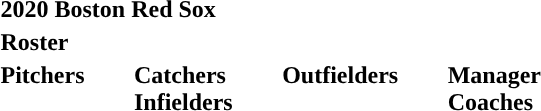<table class="toccolours" style="text-align: left;">
<tr>
<th colspan="10">2020 Boston Red Sox</th>
</tr>
<tr>
<td colspan="10"><strong>Roster</strong></td>
</tr>
<tr>
<td valign="top"><strong>Pitchers</strong><br>

























</td>
<td width="25px"></td>
<td valign="top"><strong>Catchers</strong><br>



<strong>Infielders</strong>








</td>
<td width="25px"></td>
<td valign="top"><strong>Outfielders</strong><br>





</td>
<td width="25px"></td>
<td valign="top"><strong>Manager</strong><br> 
<strong>Coaches</strong>
 
 
 
 
 
 
 

 
 </td>
</tr>
</table>
